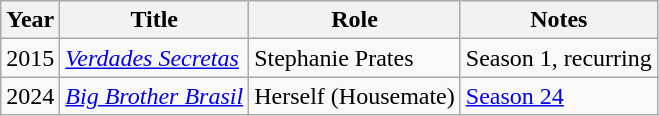<table class="wikitable sortable">
<tr>
<th>Year</th>
<th>Title</th>
<th>Role</th>
<th class="unsortable">Notes</th>
</tr>
<tr>
<td>2015</td>
<td><em><a href='#'>Verdades Secretas</a></em></td>
<td>Stephanie Prates</td>
<td>Season 1, recurring</td>
</tr>
<tr>
<td>2024</td>
<td><em><a href='#'>Big Brother Brasil</a></em></td>
<td>Herself (Housemate)</td>
<td><a href='#'>Season 24</a></td>
</tr>
</table>
